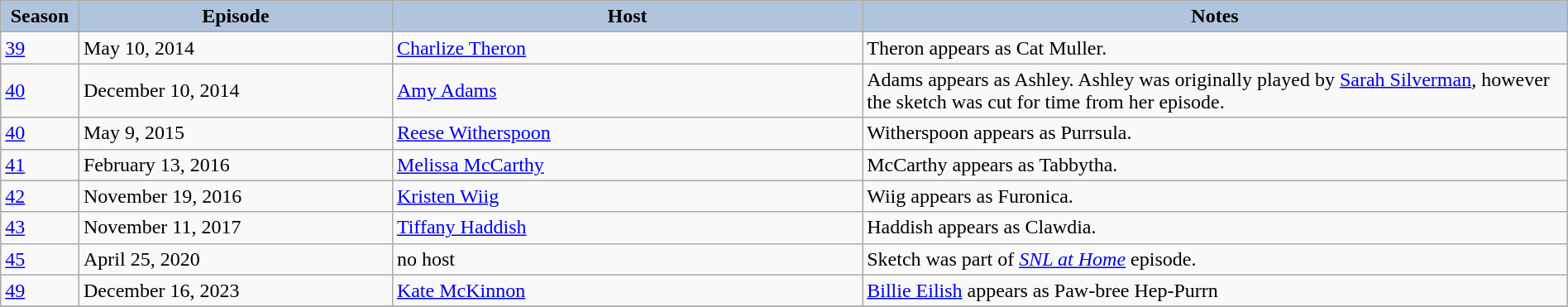<table class="wikitable" style="width:100%;">
<tr>
<th style="background:#B0C4DE;" width="5%">Season</th>
<th style="background:#B0C4DE;" width="20%">Episode</th>
<th style="background:#B0C4DE;" width="30%">Host</th>
<th style="background:#B0C4DE;" width="45%">Notes</th>
</tr>
<tr>
<td><a href='#'>39</a></td>
<td>May 10, 2014</td>
<td><a href='#'>Charlize Theron</a></td>
<td>Theron appears as Cat Muller.</td>
</tr>
<tr>
<td><a href='#'>40</a></td>
<td>December 10, 2014</td>
<td><a href='#'>Amy Adams</a></td>
<td>Adams appears as Ashley. Ashley was originally played by <a href='#'>Sarah Silverman</a>, however the sketch was cut for time from her episode.</td>
</tr>
<tr>
<td><a href='#'>40</a></td>
<td>May 9, 2015</td>
<td><a href='#'>Reese Witherspoon</a></td>
<td>Witherspoon appears as Purrsula.</td>
</tr>
<tr>
<td><a href='#'>41</a></td>
<td>February 13, 2016</td>
<td><a href='#'>Melissa McCarthy</a></td>
<td>McCarthy appears as Tabbytha.</td>
</tr>
<tr>
<td><a href='#'>42</a></td>
<td>November 19, 2016</td>
<td><a href='#'>Kristen Wiig</a></td>
<td>Wiig appears as Furonica.</td>
</tr>
<tr>
<td><a href='#'>43</a></td>
<td>November 11, 2017</td>
<td><a href='#'>Tiffany Haddish</a></td>
<td>Haddish appears as Clawdia.</td>
</tr>
<tr>
<td><a href='#'>45</a></td>
<td>April 25, 2020</td>
<td>no host</td>
<td>Sketch was part of <a href='#'><em>SNL at Home</em></a> episode.</td>
</tr>
<tr>
<td><a href='#'>49</a></td>
<td>December 16, 2023</td>
<td><a href='#'>Kate McKinnon</a></td>
<td><a href='#'>Billie Eilish</a> appears as Paw-bree Hep-Purrn</td>
</tr>
<tr>
</tr>
</table>
